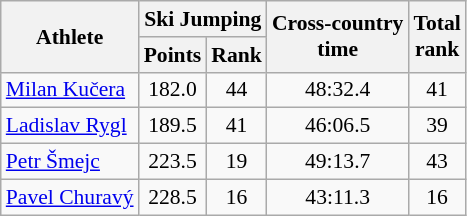<table class="wikitable" style="font-size:90%">
<tr>
<th rowspan="2">Athlete</th>
<th colspan="2">Ski Jumping</th>
<th rowspan="2">Cross-country <br> time</th>
<th rowspan="2">Total <br> rank</th>
</tr>
<tr>
<th>Points</th>
<th>Rank</th>
</tr>
<tr>
<td><a href='#'>Milan Kučera</a></td>
<td align="center">182.0</td>
<td align="center">44</td>
<td align="center">48:32.4</td>
<td align="center">41</td>
</tr>
<tr>
<td><a href='#'>Ladislav Rygl</a></td>
<td align="center">189.5</td>
<td align="center">41</td>
<td align="center">46:06.5</td>
<td align="center">39</td>
</tr>
<tr>
<td><a href='#'>Petr Šmejc</a></td>
<td align="center">223.5</td>
<td align="center">19</td>
<td align="center">49:13.7</td>
<td align="center">43</td>
</tr>
<tr>
<td><a href='#'>Pavel Churavý</a></td>
<td align="center">228.5</td>
<td align="center">16</td>
<td align="center">43:11.3</td>
<td align="center">16</td>
</tr>
</table>
